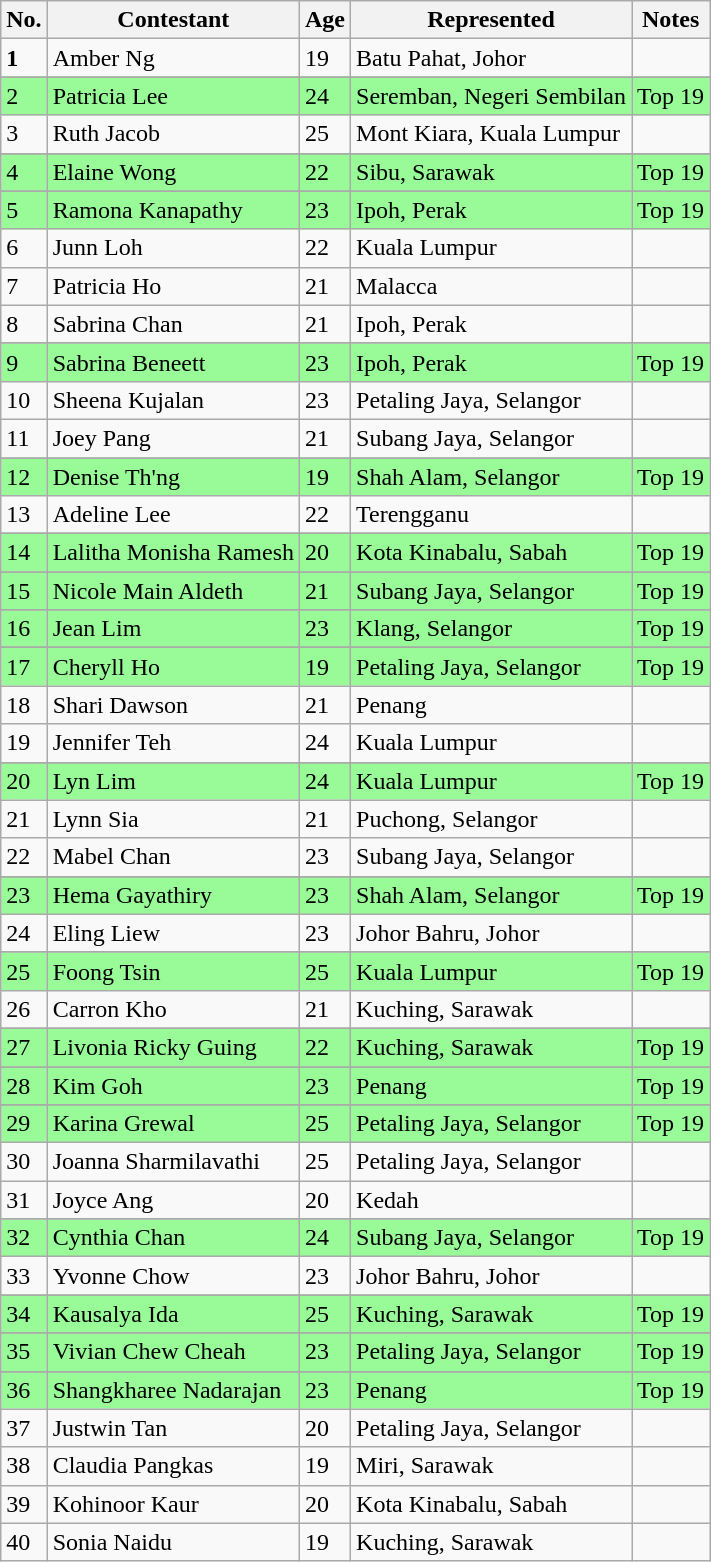<table class="wikitable">
<tr>
<th>No.</th>
<th>Contestant</th>
<th>Age</th>
<th>Represented</th>
<th>Notes</th>
</tr>
<tr>
<td><strong>1</strong></td>
<td>Amber Ng</td>
<td>19</td>
<td>Batu Pahat, Johor</td>
<td></td>
</tr>
<tr>
</tr>
<tr style="background:palegreen;">
<td>2</td>
<td>Patricia Lee</td>
<td>24</td>
<td>Seremban, Negeri Sembilan</td>
<td>Top 19</td>
</tr>
<tr>
<td>3</td>
<td>Ruth Jacob</td>
<td>25</td>
<td>Mont Kiara, Kuala Lumpur</td>
<td></td>
</tr>
<tr>
</tr>
<tr style="background:palegreen;">
<td>4</td>
<td>Elaine Wong</td>
<td>22</td>
<td>Sibu, Sarawak</td>
<td>Top 19</td>
</tr>
<tr>
</tr>
<tr style="background:palegreen;">
<td>5</td>
<td>Ramona Kanapathy</td>
<td>23</td>
<td>Ipoh, Perak</td>
<td>Top 19</td>
</tr>
<tr>
<td>6</td>
<td>Junn Loh</td>
<td>22</td>
<td>Kuala Lumpur</td>
<td></td>
</tr>
<tr>
<td>7</td>
<td>Patricia Ho</td>
<td>21</td>
<td>Malacca</td>
<td></td>
</tr>
<tr>
<td>8</td>
<td>Sabrina Chan</td>
<td>21</td>
<td>Ipoh, Perak</td>
<td></td>
</tr>
<tr>
</tr>
<tr style="background:palegreen;">
<td>9</td>
<td>Sabrina Beneett</td>
<td>23</td>
<td>Ipoh, Perak</td>
<td>Top 19</td>
</tr>
<tr>
<td>10</td>
<td>Sheena Kujalan</td>
<td>23</td>
<td>Petaling Jaya, Selangor</td>
<td></td>
</tr>
<tr>
<td>11</td>
<td>Joey Pang</td>
<td>21</td>
<td>Subang Jaya, Selangor</td>
<td></td>
</tr>
<tr>
</tr>
<tr style="background:palegreen;">
<td>12</td>
<td>Denise Th'ng</td>
<td>19</td>
<td>Shah Alam, Selangor</td>
<td>Top 19</td>
</tr>
<tr>
<td>13</td>
<td>Adeline Lee</td>
<td>22</td>
<td>Terengganu</td>
<td></td>
</tr>
<tr>
</tr>
<tr style="background:palegreen;">
<td>14</td>
<td>Lalitha Monisha Ramesh</td>
<td>20</td>
<td>Kota Kinabalu, Sabah</td>
<td>Top 19</td>
</tr>
<tr>
</tr>
<tr style="background:palegreen;">
<td>15</td>
<td>Nicole Main Aldeth</td>
<td>21</td>
<td>Subang Jaya, Selangor</td>
<td>Top 19</td>
</tr>
<tr>
</tr>
<tr style="background:palegreen;">
<td>16</td>
<td>Jean Lim</td>
<td>23</td>
<td>Klang, Selangor</td>
<td>Top 19</td>
</tr>
<tr>
</tr>
<tr style="background:palegreen;">
<td>17</td>
<td>Cheryll Ho</td>
<td>19</td>
<td>Petaling Jaya, Selangor</td>
<td>Top 19</td>
</tr>
<tr>
<td>18</td>
<td>Shari Dawson</td>
<td>21</td>
<td>Penang</td>
<td></td>
</tr>
<tr>
<td>19</td>
<td>Jennifer Teh</td>
<td>24</td>
<td>Kuala Lumpur</td>
<td></td>
</tr>
<tr>
</tr>
<tr style="background:palegreen;">
<td>20</td>
<td>Lyn Lim</td>
<td>24</td>
<td>Kuala Lumpur</td>
<td>Top 19</td>
</tr>
<tr>
<td>21</td>
<td>Lynn Sia</td>
<td>21</td>
<td>Puchong, Selangor</td>
<td></td>
</tr>
<tr>
<td>22</td>
<td>Mabel Chan</td>
<td>23</td>
<td>Subang Jaya, Selangor</td>
<td></td>
</tr>
<tr>
</tr>
<tr style="background:palegreen;">
<td>23</td>
<td>Hema Gayathiry</td>
<td>23</td>
<td>Shah Alam, Selangor</td>
<td>Top 19</td>
</tr>
<tr>
<td>24</td>
<td>Eling Liew</td>
<td>23</td>
<td>Johor Bahru, Johor</td>
<td></td>
</tr>
<tr>
</tr>
<tr style="background:palegreen;">
<td>25</td>
<td>Foong Tsin</td>
<td>25</td>
<td>Kuala Lumpur</td>
<td>Top 19</td>
</tr>
<tr>
<td>26</td>
<td>Carron Kho</td>
<td>21</td>
<td>Kuching, Sarawak</td>
<td></td>
</tr>
<tr>
</tr>
<tr style="background:palegreen;">
<td>27</td>
<td>Livonia Ricky Guing</td>
<td>22</td>
<td>Kuching, Sarawak</td>
<td>Top 19</td>
</tr>
<tr>
</tr>
<tr style="background:palegreen;">
<td>28</td>
<td>Kim Goh</td>
<td>23</td>
<td>Penang</td>
<td>Top 19</td>
</tr>
<tr>
</tr>
<tr style="background:palegreen;">
<td>29</td>
<td>Karina Grewal</td>
<td>25</td>
<td>Petaling Jaya, Selangor</td>
<td>Top 19</td>
</tr>
<tr>
<td>30</td>
<td>Joanna Sharmilavathi</td>
<td>25</td>
<td>Petaling Jaya, Selangor</td>
<td></td>
</tr>
<tr>
<td>31</td>
<td>Joyce Ang</td>
<td>20</td>
<td>Kedah</td>
<td></td>
</tr>
<tr>
</tr>
<tr style="background:palegreen;">
<td>32</td>
<td>Cynthia Chan</td>
<td>24</td>
<td>Subang Jaya, Selangor</td>
<td>Top 19</td>
</tr>
<tr>
<td>33</td>
<td>Yvonne Chow</td>
<td>23</td>
<td>Johor Bahru, Johor</td>
<td></td>
</tr>
<tr>
</tr>
<tr style="background:palegreen;">
<td>34</td>
<td>Kausalya Ida</td>
<td>25</td>
<td>Kuching, Sarawak</td>
<td>Top 19</td>
</tr>
<tr>
</tr>
<tr style="background:palegreen;">
<td>35</td>
<td>Vivian Chew Cheah</td>
<td>23</td>
<td>Petaling Jaya, Selangor</td>
<td>Top 19</td>
</tr>
<tr>
</tr>
<tr style="background:palegreen;">
<td>36</td>
<td>Shangkharee Nadarajan</td>
<td>23</td>
<td>Penang</td>
<td>Top 19</td>
</tr>
<tr>
<td>37</td>
<td>Justwin Tan</td>
<td>20</td>
<td>Petaling Jaya, Selangor</td>
<td></td>
</tr>
<tr>
<td>38</td>
<td>Claudia Pangkas</td>
<td>19</td>
<td>Miri, Sarawak</td>
<td></td>
</tr>
<tr>
<td>39</td>
<td>Kohinoor Kaur</td>
<td>20</td>
<td>Kota Kinabalu, Sabah</td>
<td></td>
</tr>
<tr>
<td>40</td>
<td>Sonia Naidu</td>
<td>19</td>
<td>Kuching, Sarawak</td>
<td></td>
</tr>
</table>
